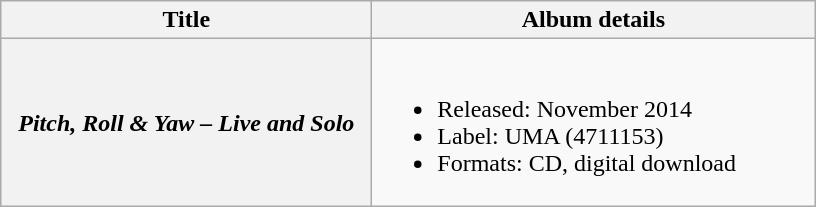<table class="wikitable plainrowheaders">
<tr>
<th scope="col" style="width:15em;">Title</th>
<th scope="col" style="width:18em;">Album details</th>
</tr>
<tr>
<th scope="row"><em>Pitch, Roll & Yaw – Live and Solo</em></th>
<td><br><ul><li>Released: November 2014</li><li>Label: UMA (4711153)</li><li>Formats: CD, digital download</li></ul></td>
</tr>
</table>
